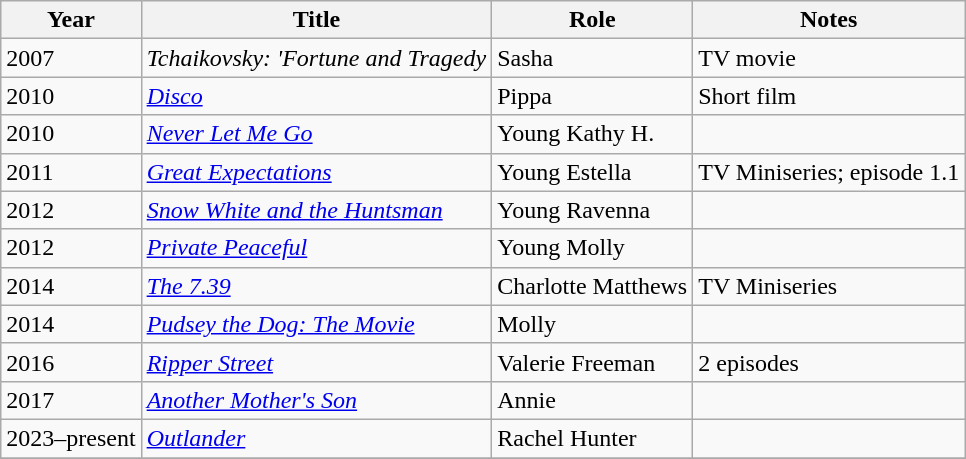<table class="wikitable">
<tr>
<th>Year</th>
<th>Title</th>
<th>Role</th>
<th>Notes</th>
</tr>
<tr>
<td>2007</td>
<td><em>Tchaikovsky: 'Fortune and Tragedy</em></td>
<td>Sasha</td>
<td>TV movie</td>
</tr>
<tr>
<td>2010</td>
<td><em><a href='#'>Disco</a></em></td>
<td>Pippa</td>
<td>Short film</td>
</tr>
<tr>
<td>2010</td>
<td><em><a href='#'>Never Let Me Go</a></em></td>
<td>Young Kathy H.</td>
<td></td>
</tr>
<tr>
<td>2011</td>
<td><em><a href='#'>Great Expectations</a></em></td>
<td>Young Estella</td>
<td>TV Miniseries; episode 1.1</td>
</tr>
<tr>
<td>2012</td>
<td><em><a href='#'>Snow White and the Huntsman</a></em></td>
<td>Young Ravenna</td>
<td></td>
</tr>
<tr>
<td>2012</td>
<td><em><a href='#'>Private Peaceful</a></em></td>
<td>Young Molly</td>
<td></td>
</tr>
<tr>
<td>2014</td>
<td><em><a href='#'>The 7.39</a></em></td>
<td>Charlotte Matthews</td>
<td>TV Miniseries</td>
</tr>
<tr>
<td>2014</td>
<td><em><a href='#'>Pudsey the Dog: The Movie</a></em></td>
<td>Molly</td>
<td></td>
</tr>
<tr>
<td>2016</td>
<td><em><a href='#'>Ripper Street</a></em></td>
<td>Valerie Freeman</td>
<td>2 episodes</td>
</tr>
<tr>
<td>2017</td>
<td><em><a href='#'>Another Mother's Son</a></em></td>
<td>Annie</td>
<td></td>
</tr>
<tr>
<td>2023–present</td>
<td><em><a href='#'>Outlander</a></em></td>
<td>Rachel Hunter</td>
<td></td>
</tr>
<tr>
</tr>
</table>
